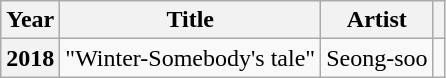<table class="wikitable plainrowheaders">
<tr>
<th scope="col">Year</th>
<th scope="col">Title</th>
<th scope="col">Artist</th>
<th scope="col" class="unsortable"></th>
</tr>
<tr>
<th scope="row">2018</th>
<td>"Winter-Somebody's tale"</td>
<td>Seong-soo</td>
</tr>
</table>
